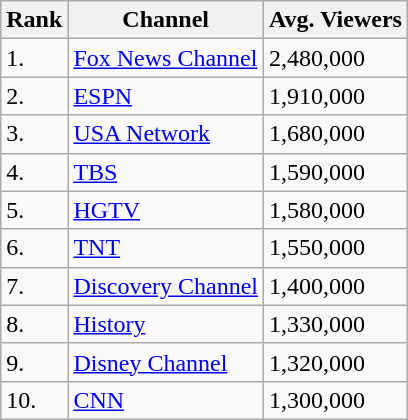<table class="wikitable unsortable">
<tr>
<th>Rank</th>
<th>Channel</th>
<th>Avg. Viewers</th>
</tr>
<tr>
<td>1.</td>
<td><a href='#'>Fox News Channel</a></td>
<td>2,480,000</td>
</tr>
<tr>
<td>2.</td>
<td><a href='#'>ESPN</a></td>
<td>1,910,000</td>
</tr>
<tr>
<td>3.</td>
<td><a href='#'>USA Network</a></td>
<td>1,680,000</td>
</tr>
<tr>
<td>4.</td>
<td><a href='#'>TBS</a></td>
<td>1,590,000</td>
</tr>
<tr>
<td>5.</td>
<td><a href='#'>HGTV</a></td>
<td>1,580,000</td>
</tr>
<tr>
<td>6.</td>
<td><a href='#'>TNT</a></td>
<td>1,550,000</td>
</tr>
<tr>
<td>7.</td>
<td><a href='#'>Discovery Channel</a></td>
<td>1,400,000</td>
</tr>
<tr>
<td>8.</td>
<td><a href='#'>History</a></td>
<td>1,330,000</td>
</tr>
<tr>
<td>9.</td>
<td><a href='#'>Disney Channel</a></td>
<td>1,320,000</td>
</tr>
<tr>
<td>10.</td>
<td><a href='#'>CNN</a></td>
<td>1,300,000</td>
</tr>
</table>
